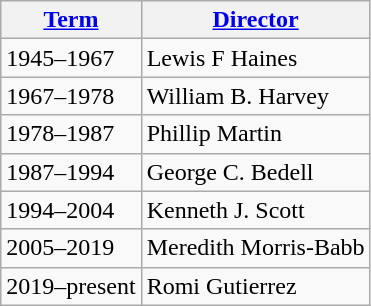<table class="wikitable">
<tr>
<th><a href='#'>Term</a></th>
<th><a href='#'>Director</a></th>
</tr>
<tr>
<td>1945–1967</td>
<td>Lewis F Haines</td>
</tr>
<tr>
<td>1967–1978</td>
<td>William B. Harvey</td>
</tr>
<tr>
<td>1978–1987</td>
<td>Phillip Martin</td>
</tr>
<tr>
<td>1987–1994</td>
<td>George C. Bedell</td>
</tr>
<tr>
<td>1994–2004</td>
<td>Kenneth J. Scott</td>
</tr>
<tr>
<td>2005–2019</td>
<td>Meredith Morris-Babb</td>
</tr>
<tr>
<td>2019–present</td>
<td>Romi Gutierrez</td>
</tr>
</table>
